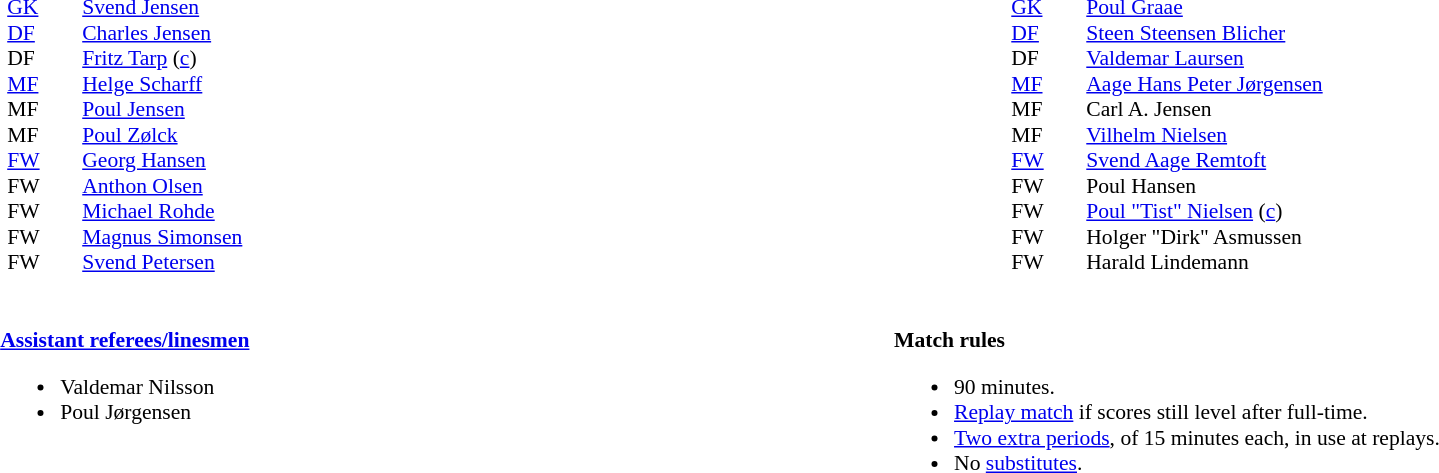<table width="100%">
<tr>
<td valign="top" align="center" width="40%"><br><table style="font-size:90%" cellspacing="0" cellpadding="0">
<tr>
<th width=25></th>
<th width=25></th>
</tr>
<tr>
<td><a href='#'>GK</a></td>
<td></td>
<td> <a href='#'>Svend Jensen</a></td>
</tr>
<tr>
<td><a href='#'>DF</a></td>
<td></td>
<td> <a href='#'>Charles Jensen</a></td>
</tr>
<tr>
<td>DF</td>
<td></td>
<td> <a href='#'>Fritz Tarp</a> (<a href='#'>c</a>)</td>
</tr>
<tr>
<td><a href='#'>MF</a></td>
<td></td>
<td> <a href='#'>Helge Scharff</a></td>
</tr>
<tr>
<td>MF</td>
<td></td>
<td> <a href='#'>Poul Jensen</a></td>
</tr>
<tr>
<td>MF</td>
<td></td>
<td> <a href='#'>Poul Zølck</a></td>
</tr>
<tr>
<td><a href='#'>FW</a></td>
<td></td>
<td> <a href='#'>Georg Hansen</a></td>
</tr>
<tr>
<td>FW</td>
<td></td>
<td> <a href='#'>Anthon Olsen</a></td>
</tr>
<tr>
<td>FW</td>
<td></td>
<td> <a href='#'>Michael Rohde</a></td>
</tr>
<tr>
<td>FW</td>
<td></td>
<td> <a href='#'>Magnus Simonsen</a></td>
</tr>
<tr>
<td>FW</td>
<td></td>
<td> <a href='#'>Svend Petersen</a></td>
</tr>
</table>
<br><table style="font-size:90%; margin:auto" cellspacing="0" cellpadding="0">
<tr>
<td><br><strong><a href='#'>Assistant referees/linesmen</a></strong><ul><li>Valdemar Nilsson</li><li>Poul Jørgensen</li></ul></td>
</tr>
</table>
</td>
<td valign="top" width="10%"></td>
<td valign="top" width="50%"><br><table style="font-size:90%; margin:auto" cellspacing="0" cellpadding="0">
<tr>
<th width=25></th>
<th width=25></th>
</tr>
<tr>
<td><a href='#'>GK</a></td>
<td></td>
<td> <a href='#'>Poul Graae</a></td>
</tr>
<tr>
<td><a href='#'>DF</a></td>
<td></td>
<td> <a href='#'>Steen Steensen Blicher</a></td>
</tr>
<tr>
<td>DF</td>
<td></td>
<td> <a href='#'>Valdemar Laursen</a></td>
</tr>
<tr>
<td><a href='#'>MF</a></td>
<td></td>
<td> <a href='#'>Aage Hans Peter Jørgensen</a></td>
</tr>
<tr>
<td>MF</td>
<td></td>
<td> Carl A. Jensen</td>
</tr>
<tr>
<td>MF</td>
<td></td>
<td> <a href='#'>Vilhelm Nielsen</a></td>
</tr>
<tr>
<td><a href='#'>FW</a></td>
<td></td>
<td> <a href='#'>Svend Aage Remtoft</a></td>
</tr>
<tr>
<td>FW</td>
<td></td>
<td> Poul Hansen</td>
</tr>
<tr>
<td>FW</td>
<td></td>
<td> <a href='#'>Poul "Tist" Nielsen</a> (<a href='#'>c</a>)</td>
</tr>
<tr>
<td>FW</td>
<td></td>
<td> Holger "Dirk" Asmussen</td>
</tr>
<tr>
<td>FW</td>
<td></td>
<td> Harald Lindemann</td>
</tr>
</table>
<br><table style="font-size:90%; margin:auto" cellspacing="0" cellpadding="0">
<tr>
<td><br><strong>Match rules</strong><ul><li>90 minutes.</li><li><a href='#'>Replay match</a> if scores still level after full-time.</li><li><a href='#'>Two extra periods</a>, of 15 minutes each, in use at replays.</li><li>No <a href='#'>substitutes</a>.</li></ul></td>
</tr>
</table>
</td>
</tr>
</table>
